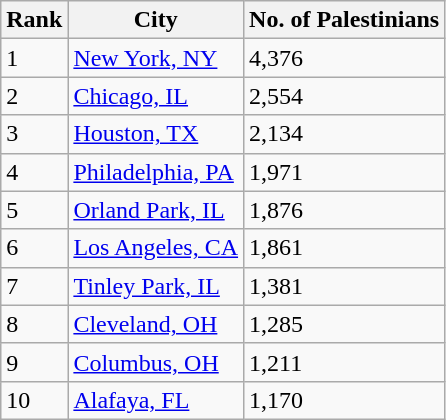<table class="wikitable">
<tr>
<th>Rank</th>
<th>City</th>
<th>No. of Palestinians</th>
</tr>
<tr>
<td>1</td>
<td><a href='#'>New York, NY</a></td>
<td>4,376</td>
</tr>
<tr>
<td>2</td>
<td><a href='#'>Chicago, IL</a></td>
<td>2,554</td>
</tr>
<tr>
<td>3</td>
<td><a href='#'>Houston, TX</a></td>
<td>2,134</td>
</tr>
<tr>
<td>4</td>
<td><a href='#'>Philadelphia, PA</a></td>
<td>1,971</td>
</tr>
<tr>
<td>5</td>
<td><a href='#'>Orland Park, IL</a></td>
<td>1,876</td>
</tr>
<tr>
<td>6</td>
<td><a href='#'>Los Angeles, CA</a></td>
<td>1,861</td>
</tr>
<tr>
<td>7</td>
<td><a href='#'>Tinley Park, IL</a></td>
<td>1,381</td>
</tr>
<tr>
<td>8</td>
<td><a href='#'>Cleveland, OH</a></td>
<td>1,285</td>
</tr>
<tr>
<td>9</td>
<td><a href='#'>Columbus, OH</a></td>
<td>1,211</td>
</tr>
<tr>
<td>10</td>
<td><a href='#'>Alafaya, FL</a></td>
<td>1,170</td>
</tr>
</table>
